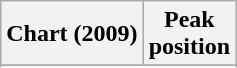<table class="wikitable sortable plainrowheaders">
<tr>
<th scope="col">Chart (2009)</th>
<th scope="col">Peak<br>position</th>
</tr>
<tr>
</tr>
<tr>
</tr>
<tr>
</tr>
</table>
